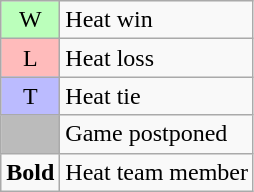<table class="wikitable">
<tr>
<td bgcolor=#bbffbb align=center>W</td>
<td>Heat win</td>
</tr>
<tr>
<td bgcolor=#ffbbbb align=center>L</td>
<td>Heat loss</td>
</tr>
<tr>
<td bgcolor=#bbbbff align=center>T</td>
<td>Heat tie</td>
</tr>
<tr>
<td bgcolor=#bbbbbb> </td>
<td>Game postponed</td>
</tr>
<tr>
<td align=center><strong>Bold</strong></td>
<td>Heat team member</td>
</tr>
</table>
